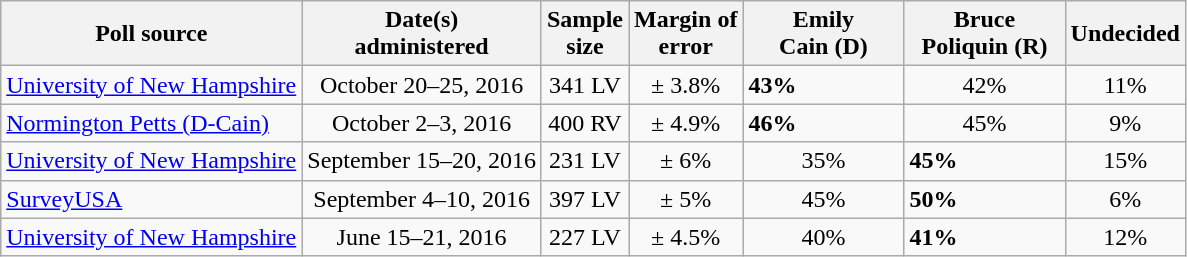<table class="wikitable">
<tr>
<th>Poll source</th>
<th>Date(s)<br>administered</th>
<th>Sample<br>size</th>
<th>Margin of<br>error</th>
<th style="width:100px;">Emily<br>Cain (D)</th>
<th style="width:100px;">Bruce<br>Poliquin (R)</th>
<th>Undecided</th>
</tr>
<tr>
<td><a href='#'>University of New Hampshire</a></td>
<td align=center>October 20–25, 2016</td>
<td align=center>341 LV</td>
<td align=center>± 3.8%</td>
<td><strong>43%</strong></td>
<td align=center>42%</td>
<td align=center>11%</td>
</tr>
<tr>
<td><a href='#'>Normington Petts (D-Cain)</a></td>
<td align=center>October 2–3, 2016</td>
<td align=center>400 RV</td>
<td align=center>± 4.9%</td>
<td><strong>46%</strong></td>
<td align=center>45%</td>
<td align=center>9%</td>
</tr>
<tr>
<td><a href='#'>University of New Hampshire</a></td>
<td align=center>September 15–20, 2016</td>
<td align=center>231 LV</td>
<td align=center>± 6%</td>
<td align=center>35%</td>
<td><strong>45%</strong></td>
<td align=center>15%</td>
</tr>
<tr>
<td><a href='#'>SurveyUSA</a></td>
<td align=center>September 4–10, 2016</td>
<td align=center>397 LV</td>
<td align=center>± 5%</td>
<td align=center>45%</td>
<td><strong>50%</strong></td>
<td align=center>6%</td>
</tr>
<tr>
<td><a href='#'>University of New Hampshire</a></td>
<td align=center>June 15–21, 2016</td>
<td align=center>227 LV</td>
<td align=center>± 4.5%</td>
<td align=center>40%</td>
<td><strong>41%</strong></td>
<td align=center>12%</td>
</tr>
</table>
